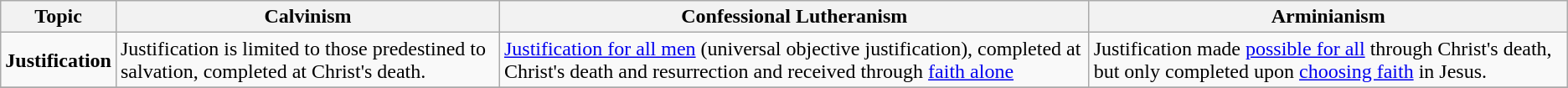<table class="wikitable">
<tr>
<th><strong>Topic</strong></th>
<th><strong>Calvinism</strong></th>
<th><strong>Confessional Lutheranism</strong></th>
<th><strong>Arminianism</strong></th>
</tr>
<tr>
<td><strong>Justification</strong></td>
<td>Justification is limited to those predestined to salvation, completed at Christ's death.</td>
<td><a href='#'>Justification for all men</a> (universal objective justification), completed at Christ's death and resurrection and received through <a href='#'>faith alone</a></td>
<td>Justification made <a href='#'>possible for all</a> through Christ's death, but only completed upon <a href='#'>choosing faith</a> in Jesus.</td>
</tr>
<tr>
</tr>
</table>
